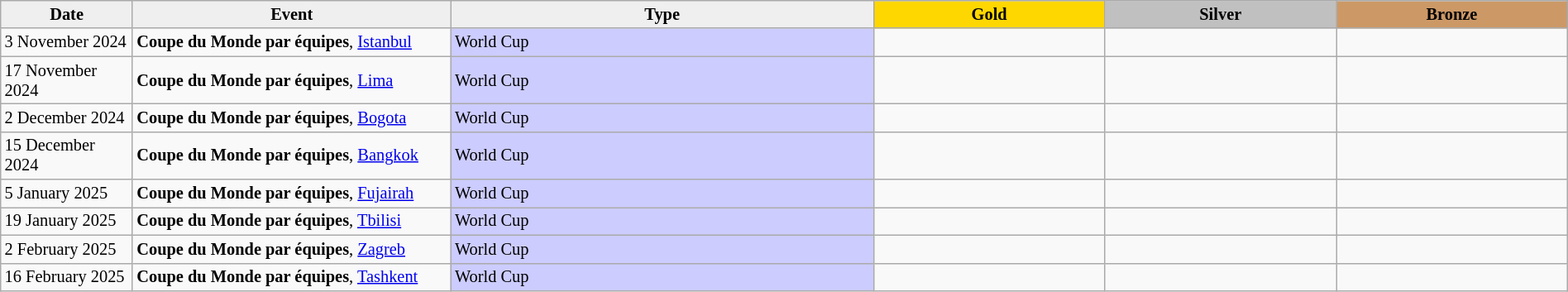<table class="wikitable sortable" style="font-size: 85%" width="100%">
<tr align=center>
<th scope=col style="width:100px; background: #efefef;">Date</th>
<th scope=col style="width:250px; background: #efefef;">Event</th>
<th scope=col style="background: #efefef;">Type</th>
<th scope=col colspan=1 style="width:180px; background: gold;">Gold</th>
<th scope=col colspan=1 style="width:180px; background: silver;">Silver</th>
<th scope=col colspan=1 style="width:180px; background: #cc9966;">Bronze</th>
</tr>
<tr>
<td>3 November 2024</td>
<td><strong>Coupe du Monde par équipes</strong>, <a href='#'>Istanbul</a></td>
<td bgcolor="#ccccff">World Cup</td>
<td></td>
<td></td>
<td></td>
</tr>
<tr>
<td>17 November 2024</td>
<td><strong>Coupe du Monde par équipes</strong>, <a href='#'>Lima</a></td>
<td bgcolor="#ccccff">World Cup</td>
<td></td>
<td></td>
<td></td>
</tr>
<tr>
<td>2 December 2024</td>
<td><strong>Coupe du Monde par équipes</strong>, <a href='#'>Bogota</a></td>
<td bgcolor="#ccccff">World Cup</td>
<td></td>
<td></td>
<td></td>
</tr>
<tr>
<td>15 December 2024</td>
<td><strong>Coupe du Monde par équipes</strong>, <a href='#'>Bangkok</a></td>
<td bgcolor="#ccccff">World Cup</td>
<td></td>
<td></td>
<td></td>
</tr>
<tr>
<td>5 January 2025</td>
<td><strong>Coupe du Monde par équipes</strong>, <a href='#'>Fujairah</a></td>
<td bgcolor="#ccccff">World Cup</td>
<td></td>
<td></td>
<td></td>
</tr>
<tr>
<td>19 January 2025</td>
<td><strong>Coupe du Monde par équipes</strong>, <a href='#'>Tbilisi</a></td>
<td bgcolor="#ccccff">World Cup</td>
<td></td>
<td></td>
<td></td>
</tr>
<tr>
<td>2 February 2025</td>
<td><strong>Coupe du Monde par équipes</strong>, <a href='#'>Zagreb</a></td>
<td bgcolor="#ccccff">World Cup</td>
<td></td>
<td></td>
<td></td>
</tr>
<tr>
<td>16 February 2025</td>
<td><strong>Coupe du Monde par équipes</strong>, <a href='#'>Tashkent</a></td>
<td bgcolor="#ccccff">World Cup</td>
<td></td>
<td></td>
<td></td>
</tr>
</table>
